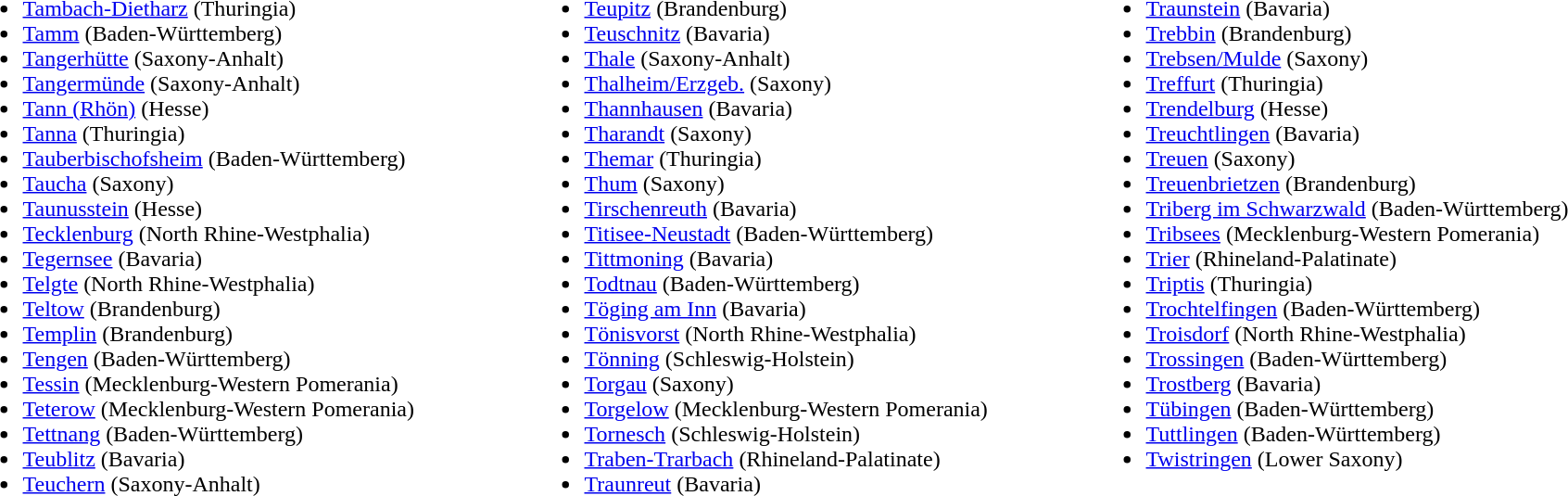<table>
<tr>
<td colspan="3"></td>
</tr>
<tr ---->
<td width="400" valign="top"><br><ul><li><a href='#'>Tambach-Dietharz</a> (Thuringia)</li><li><a href='#'>Tamm</a> (Baden-Württemberg)</li><li><a href='#'>Tangerhütte</a> (Saxony-Anhalt)</li><li><a href='#'>Tangermünde</a> (Saxony-Anhalt)</li><li><a href='#'>Tann (Rhön)</a> (Hesse)</li><li><a href='#'>Tanna</a> (Thuringia)</li><li><a href='#'>Tauberbischofsheim</a> (Baden-Württemberg)</li><li><a href='#'>Taucha</a> (Saxony)</li><li><a href='#'>Taunusstein</a> (Hesse)</li><li><a href='#'>Tecklenburg</a> (North Rhine-Westphalia)</li><li><a href='#'>Tegernsee</a> (Bavaria)</li><li><a href='#'>Telgte</a> (North Rhine-Westphalia)</li><li><a href='#'>Teltow</a> (Brandenburg)</li><li><a href='#'>Templin</a> (Brandenburg)</li><li><a href='#'>Tengen</a> (Baden-Württemberg)</li><li><a href='#'>Tessin</a> (Mecklenburg-Western Pomerania)</li><li><a href='#'>Teterow</a> (Mecklenburg-Western Pomerania)</li><li><a href='#'>Tettnang</a> (Baden-Württemberg)</li><li><a href='#'>Teublitz</a> (Bavaria)</li><li><a href='#'>Teuchern</a> (Saxony-Anhalt)</li></ul></td>
<td width="400" valign="top"><br><ul><li><a href='#'>Teupitz</a> (Brandenburg)</li><li><a href='#'>Teuschnitz</a> (Bavaria)</li><li><a href='#'>Thale</a> (Saxony-Anhalt)</li><li><a href='#'>Thalheim/Erzgeb.</a> (Saxony)</li><li><a href='#'>Thannhausen</a> (Bavaria)</li><li><a href='#'>Tharandt</a> (Saxony)</li><li><a href='#'>Themar</a> (Thuringia)</li><li><a href='#'>Thum</a> (Saxony)</li><li><a href='#'>Tirschenreuth</a> (Bavaria)</li><li><a href='#'>Titisee-Neustadt</a> (Baden-Württemberg)</li><li><a href='#'>Tittmoning</a> (Bavaria)</li><li><a href='#'>Todtnau</a> (Baden-Württemberg)</li><li><a href='#'>Töging am Inn</a> (Bavaria)</li><li><a href='#'>Tönisvorst</a> (North Rhine-Westphalia)</li><li><a href='#'>Tönning</a> (Schleswig-Holstein)</li><li><a href='#'>Torgau</a> (Saxony)</li><li><a href='#'>Torgelow</a> (Mecklenburg-Western Pomerania)</li><li><a href='#'>Tornesch</a> (Schleswig-Holstein)</li><li><a href='#'>Traben-Trarbach</a> (Rhineland-Palatinate)</li><li><a href='#'>Traunreut</a> (Bavaria)</li></ul></td>
<td width="400" valign="top"><br><ul><li><a href='#'>Traunstein</a> (Bavaria)</li><li><a href='#'>Trebbin</a> (Brandenburg)</li><li><a href='#'>Trebsen/Mulde</a> (Saxony)</li><li><a href='#'>Treffurt</a> (Thuringia)</li><li><a href='#'>Trendelburg</a> (Hesse)</li><li><a href='#'>Treuchtlingen</a> (Bavaria)</li><li><a href='#'>Treuen</a> (Saxony)</li><li><a href='#'>Treuenbrietzen</a> (Brandenburg)</li><li><a href='#'>Triberg im Schwarzwald</a> (Baden-Württemberg)</li><li><a href='#'>Tribsees</a> (Mecklenburg-Western Pomerania)</li><li><a href='#'>Trier</a> (Rhineland-Palatinate)</li><li><a href='#'>Triptis</a> (Thuringia)</li><li><a href='#'>Trochtelfingen</a> (Baden-Württemberg)</li><li><a href='#'>Troisdorf</a> (North Rhine-Westphalia)</li><li><a href='#'>Trossingen</a> (Baden-Württemberg)</li><li><a href='#'>Trostberg</a> (Bavaria)</li><li><a href='#'>Tübingen</a> (Baden-Württemberg)</li><li><a href='#'>Tuttlingen</a> (Baden-Württemberg)</li><li><a href='#'>Twistringen</a> (Lower Saxony)</li></ul></td>
</tr>
</table>
